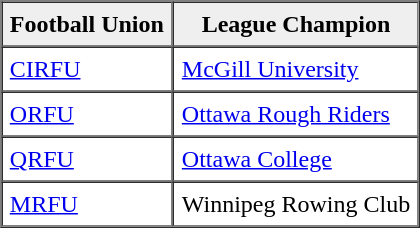<table border="1" cellpadding="5" cellspacing="0" align="center">
<tr>
<th scope="col" style="background:#efefef;">Football Union</th>
<th scope="col" style="background:#efefef;">League Champion</th>
</tr>
<tr>
<td><a href='#'>CIRFU</a></td>
<td><a href='#'>McGill University</a></td>
</tr>
<tr>
<td><a href='#'>ORFU</a></td>
<td><a href='#'>Ottawa Rough Riders</a></td>
</tr>
<tr>
<td><a href='#'>QRFU</a></td>
<td><a href='#'>Ottawa College</a></td>
</tr>
<tr>
<td><a href='#'>MRFU</a></td>
<td>Winnipeg Rowing Club</td>
</tr>
<tr>
</tr>
</table>
